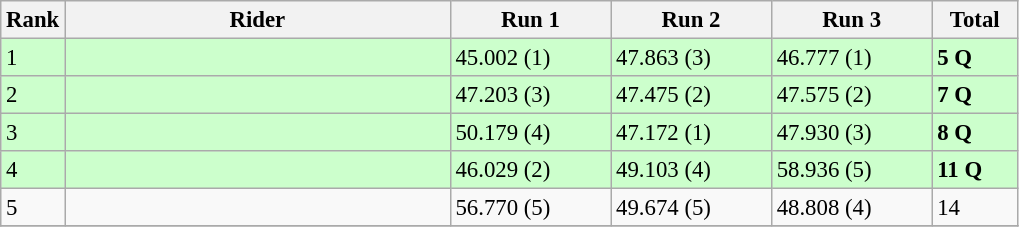<table class="wikitable" style="font-size:95%" style="text-align:center">
<tr>
<th>Rank</th>
<th width=250>Rider</th>
<th width=100>Run 1</th>
<th width=100>Run 2</th>
<th width=100>Run 3</th>
<th width=50>Total</th>
</tr>
<tr bgcolor=ccffcc>
<td>1</td>
<td align=left></td>
<td>45.002 (1)</td>
<td>47.863 (3)</td>
<td>46.777 (1)</td>
<td><strong>5 Q</strong></td>
</tr>
<tr bgcolor=ccffcc>
<td>2</td>
<td align=left></td>
<td>47.203 (3)</td>
<td>47.475 (2)</td>
<td>47.575 (2)</td>
<td><strong>7 Q</strong></td>
</tr>
<tr bgcolor=ccffcc>
<td>3</td>
<td align=left></td>
<td>50.179 (4)</td>
<td>47.172 (1)</td>
<td>47.930 (3)</td>
<td><strong>8 Q</strong></td>
</tr>
<tr bgcolor=ccffcc>
<td>4</td>
<td align=left></td>
<td>46.029 (2)</td>
<td>49.103 (4)</td>
<td>58.936 (5)</td>
<td><strong>11 Q</strong></td>
</tr>
<tr>
<td>5</td>
<td align=left></td>
<td>56.770 (5)</td>
<td>49.674 (5)</td>
<td>48.808 (4)</td>
<td>14</td>
</tr>
<tr>
</tr>
</table>
